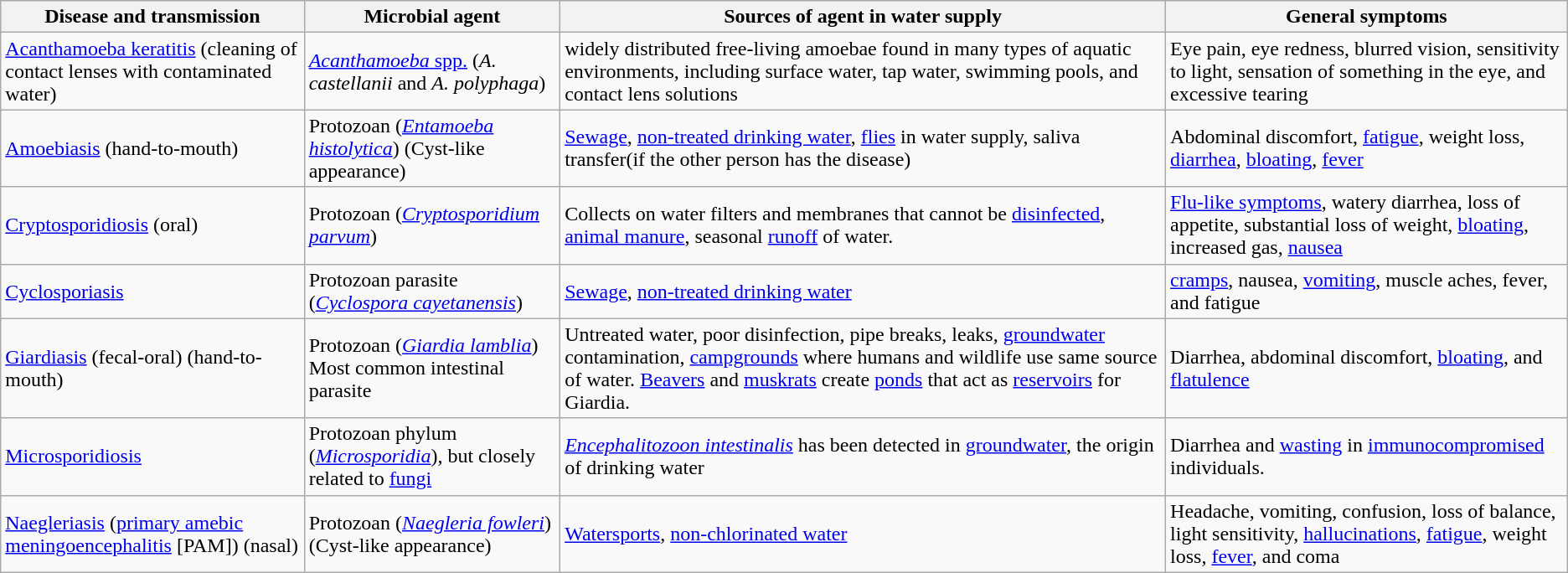<table class="wikitable">
<tr>
<th>Disease and transmission</th>
<th>Microbial agent</th>
<th>Sources of agent in water supply</th>
<th>General symptoms</th>
</tr>
<tr>
<td><a href='#'>Acanthamoeba keratitis</a> (cleaning of contact lenses with contaminated water)</td>
<td><a href='#'><em>Acanthamoeba</em> spp.</a> (<em>A. castellanii</em> and <em>A. polyphaga</em>)</td>
<td>widely distributed free-living amoebae found in many types of aquatic environments, including surface water, tap water, swimming pools, and contact lens solutions</td>
<td>Eye pain, eye redness, blurred vision, sensitivity to light, sensation of something in the eye, and excessive tearing</td>
</tr>
<tr>
<td><a href='#'>Amoebiasis</a> (hand-to-mouth)</td>
<td>Protozoan (<em><a href='#'>Entamoeba histolytica</a></em>) (Cyst-like appearance)</td>
<td><a href='#'>Sewage</a>, <a href='#'>non-treated drinking water</a>, <a href='#'>flies</a> in water supply, saliva transfer(if the other person has the disease)</td>
<td>Abdominal discomfort, <a href='#'>fatigue</a>, weight loss, <a href='#'>diarrhea</a>, <a href='#'>bloating</a>, <a href='#'>fever</a></td>
</tr>
<tr>
<td><a href='#'>Cryptosporidiosis</a> (oral)</td>
<td>Protozoan (<em><a href='#'>Cryptosporidium parvum</a></em>)</td>
<td>Collects on water filters and membranes that cannot be <a href='#'>disinfected</a>, <a href='#'>animal manure</a>, seasonal <a href='#'>runoff</a> of water.</td>
<td><a href='#'>Flu-like symptoms</a>, watery diarrhea, loss of appetite, substantial loss of weight, <a href='#'>bloating</a>, increased gas, <a href='#'>nausea</a></td>
</tr>
<tr>
<td><a href='#'>Cyclosporiasis</a></td>
<td>Protozoan parasite (<em><a href='#'>Cyclospora cayetanensis</a></em>)</td>
<td><a href='#'>Sewage</a>, <a href='#'>non-treated drinking water</a></td>
<td><a href='#'>cramps</a>, nausea, <a href='#'>vomiting</a>, muscle aches, fever, and fatigue</td>
</tr>
<tr>
<td><a href='#'>Giardiasis</a> (fecal-oral) (hand-to-mouth)</td>
<td>Protozoan (<em><a href='#'>Giardia lamblia</a></em>) Most common intestinal parasite</td>
<td>Untreated water, poor disinfection, pipe breaks, leaks, <a href='#'>groundwater</a> contamination, <a href='#'>campgrounds</a> where humans and wildlife use same source of water. <a href='#'>Beavers</a> and <a href='#'>muskrats</a> create <a href='#'>ponds</a> that act as <a href='#'>reservoirs</a> for Giardia.</td>
<td>Diarrhea, abdominal discomfort, <a href='#'>bloating</a>, and <a href='#'>flatulence</a></td>
</tr>
<tr>
<td><a href='#'>Microsporidiosis</a></td>
<td>Protozoan phylum (<em><a href='#'>Microsporidia</a></em>), but closely related to <a href='#'>fungi</a></td>
<td><em><a href='#'>Encephalitozoon intestinalis</a></em> has been detected in <a href='#'>groundwater</a>, the origin of drinking water</td>
<td>Diarrhea and <a href='#'>wasting</a> in <a href='#'>immunocompromised</a> individuals.</td>
</tr>
<tr>
<td><a href='#'>Naegleriasis</a> (<a href='#'>primary amebic meningoencephalitis</a> [PAM]) (nasal)</td>
<td>Protozoan (<em><a href='#'>Naegleria fowleri</a></em>) (Cyst-like appearance)</td>
<td><a href='#'>Watersports</a>, <a href='#'>non-chlorinated water</a></td>
<td>Headache, vomiting, confusion, loss of balance, light sensitivity, <a href='#'>hallucinations</a>, <a href='#'>fatigue</a>, weight loss, <a href='#'>fever</a>, and coma</td>
</tr>
</table>
